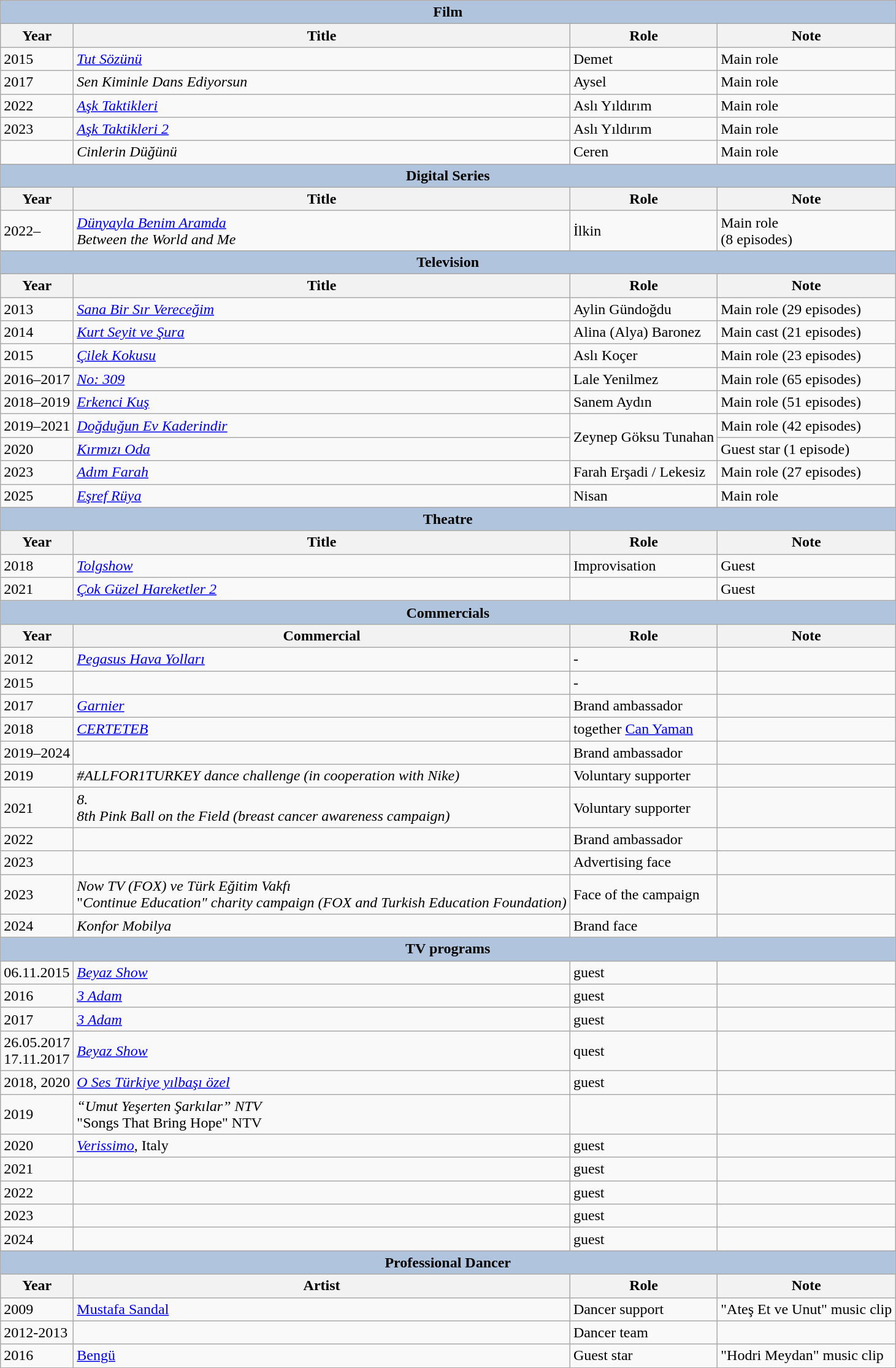<table class="wikitable" style="font-size: 100%;">
<tr>
<th colspan="4" style="background:LightSteelBlue">Film</th>
</tr>
<tr>
<th>Year</th>
<th>Title</th>
<th>Role</th>
<th>Note</th>
</tr>
<tr>
<td>2015</td>
<td><em><a href='#'>Tut Sözünü</a></em></td>
<td>Demet</td>
<td>Main role</td>
</tr>
<tr>
<td>2017</td>
<td><em>Sen Kiminle Dans Ediyorsun</em></td>
<td>Aysel</td>
<td>Main role</td>
</tr>
<tr>
<td>2022</td>
<td><em><a href='#'>Aşk Taktikleri</a></em></td>
<td>Aslı Yıldırım</td>
<td>Main role</td>
</tr>
<tr>
<td>2023</td>
<td><em><a href='#'>Aşk Taktikleri 2</a></em></td>
<td>Aslı Yıldırım</td>
<td>Main role</td>
</tr>
<tr>
<td></td>
<td><em>Cinlerin Düğünü</em></td>
<td>Ceren</td>
<td>Main role</td>
</tr>
<tr>
<th colspan="4" style="background:LightSteelBlue">Digital Series</th>
</tr>
<tr>
<th>Year</th>
<th>Title</th>
<th>Role</th>
<th>Note</th>
</tr>
<tr>
<td>2022–</td>
<td><em><a href='#'>Dünyayla Benim Aramda</a></em><br><em>Between the World and Me</em></td>
<td>İlkin</td>
<td>Main role<br>(8 episodes)</td>
</tr>
<tr>
<th colspan="4" style="background:LightSteelBlue">Television</th>
</tr>
<tr>
<th>Year</th>
<th>Title</th>
<th>Role</th>
<th>Note</th>
</tr>
<tr>
<td>2013</td>
<td><em><a href='#'>Sana Bir Sır Vereceğim</a></em></td>
<td>Aylin Gündoğdu</td>
<td>Main role (29 episodes)</td>
</tr>
<tr>
<td>2014</td>
<td><em><a href='#'>Kurt Seyit ve Şura</a></em></td>
<td>Alina (Alya) Baronez</td>
<td>Main cast (21 episodes)</td>
</tr>
<tr>
<td>2015</td>
<td><em><a href='#'>Çilek Kokusu</a></em></td>
<td>Aslı Koçer</td>
<td>Main role (23 episodes)</td>
</tr>
<tr>
<td>2016–2017</td>
<td><em><a href='#'>No: 309</a></em></td>
<td>Lale Yenilmez</td>
<td>Main role (65 episodes)</td>
</tr>
<tr>
<td>2018–2019</td>
<td><em><a href='#'>Erkenci Kuş</a></em></td>
<td>Sanem Aydın</td>
<td>Main role (51 episodes)</td>
</tr>
<tr>
<td>2019–2021</td>
<td><em><a href='#'>Doğduğun Ev Kaderindir</a></em></td>
<td rowspan="2">Zeynep Göksu Tunahan</td>
<td>Main role (42 episodes)</td>
</tr>
<tr>
<td>2020</td>
<td><em><a href='#'>Kırmızı Oda</a></em></td>
<td>Guest star (1 episode)</td>
</tr>
<tr>
<td>2023</td>
<td><em><a href='#'>Adım Farah</a></em></td>
<td>Farah Erşadi / Lekesiz</td>
<td>Main role (27 episodes)</td>
</tr>
<tr>
<td>2025</td>
<td><em><a href='#'>Eşref Rüya</a></em></td>
<td>Nisan</td>
<td>Main role</td>
</tr>
<tr>
<th colspan="4" style="background:LightSteelBlue">Theatre</th>
</tr>
<tr>
<th>Year</th>
<th>Title</th>
<th>Role</th>
<th>Note</th>
</tr>
<tr>
<td>2018</td>
<td><em><a href='#'>Tolgshow</a></em></td>
<td>Improvisation</td>
<td>Guest  </td>
</tr>
<tr>
<td>2021</td>
<td><em><a href='#'>Çok Güzel Hareketler 2</a></em></td>
<td></td>
<td>Guest  </td>
</tr>
<tr>
<th colspan="4" style="background:LightSteelBlue">Commercials</th>
</tr>
<tr>
<th>Year</th>
<th>Commercial</th>
<th>Role</th>
<th>Note</th>
</tr>
<tr>
<td>2012</td>
<td><em><a href='#'>Pegasus Hava Yolları</a></em></td>
<td>-</td>
<td></td>
</tr>
<tr>
<td>2015</td>
<td><em></em></td>
<td>-</td>
<td></td>
</tr>
<tr>
<td>2017</td>
<td><em><a href='#'>Garnier</a></em></td>
<td>Brand ambassador</td>
<td></td>
</tr>
<tr>
<td>2018</td>
<td><em><a href='#'>CERTETEB</a></em></td>
<td>together <a href='#'>Can Yaman</a></td>
<td></td>
</tr>
<tr>
<td>2019–2024</td>
<td><em></em></td>
<td>Brand ambassador</td>
<td></td>
</tr>
<tr>
<td>2019</td>
<td><em>#ALLFOR1TURKEY dance challenge (in cooperation with Nike)</em></td>
<td>Voluntary supporter</td>
<td></td>
</tr>
<tr>
<td>2021</td>
<td><em>8. </em><br><em>8th Pink Ball on the Field (breast cancer awareness campaign)</em></td>
<td>Voluntary supporter</td>
<td></td>
</tr>
<tr>
<td>2022</td>
<td><em></em></td>
<td>Brand ambassador</td>
<td></td>
</tr>
<tr>
<td>2023</td>
<td></td>
<td>Advertising face</td>
<td></td>
</tr>
<tr>
<td>2023</td>
<td><em> Now TV (FOX) ve Türk Eğitim Vakfı</em><br>"<em>Continue Education" charity campaign (FOX and Turkish Education Foundation)</em></td>
<td>Face of the campaign</td>
<td></td>
</tr>
<tr>
<td>2024</td>
<td><em>Konfor Mobilya</em></td>
<td>Brand face</td>
<td></td>
</tr>
<tr>
<th colspan="4" style="background:LightSteelBlue">TV programs</th>
</tr>
<tr>
<td>06.11.2015</td>
<td><em><a href='#'>Beyaz Show</a></em></td>
<td>guest</td>
<td></td>
</tr>
<tr>
<td>2016</td>
<td><em><a href='#'>3 Adam</a></em></td>
<td>guest</td>
<td></td>
</tr>
<tr>
<td>2017</td>
<td><em><a href='#'>3 Adam</a></em></td>
<td>guest</td>
<td></td>
</tr>
<tr>
<td>26.05.2017<br>17.11.2017</td>
<td><em><a href='#'>Beyaz Show</a></em></td>
<td>quest</td>
<td><br></td>
</tr>
<tr>
<td>2018, 2020</td>
<td><em><a href='#'>O Ses Türkiye yılbaşı özel</a></em></td>
<td>guest</td>
<td>  </td>
</tr>
<tr>
<td>2019</td>
<td><em>“Umut Yeşerten Şarkılar” NTV</em><br>"Songs That Bring Hope" NTV</td>
<td></td>
<td></td>
</tr>
<tr>
<td>2020</td>
<td><em><a href='#'>Verissimo</a></em>, Italy</td>
<td>guest</td>
<td></td>
</tr>
<tr>
<td>2021</td>
<td><em></em></td>
<td>guest</td>
<td></td>
</tr>
<tr>
<td>2022</td>
<td><em></em></td>
<td>guest</td>
<td></td>
</tr>
<tr>
<td>2023</td>
<td><em></em></td>
<td>guest</td>
<td></td>
</tr>
<tr>
<td>2024</td>
<td><em></em></td>
<td>guest</td>
<td></td>
</tr>
<tr>
<th colspan="4" style="background:LightSteelBlue">Professional Dancer</th>
</tr>
<tr>
<th><strong>Year</strong></th>
<th><strong>Artist</strong></th>
<th><strong>Role</strong></th>
<th><strong>Note</strong></th>
</tr>
<tr>
<td>2009</td>
<td><a href='#'>Mustafa Sandal</a></td>
<td>Dancer support</td>
<td>"Ateş Et ve Unut" music clip</td>
</tr>
<tr>
<td>2012-2013</td>
<td></td>
<td>Dancer team</td>
<td></td>
</tr>
<tr>
<td>2016</td>
<td><a href='#'>Bengü</a></td>
<td>Guest star</td>
<td>"Hodri Meydan" music clip</td>
</tr>
</table>
